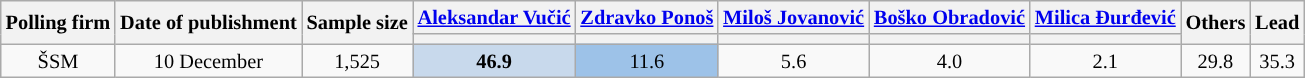<table class="wikitable" style="text-align:center; font-size:85%; line-height:16px; margin-bottom:0">
<tr>
<th rowspan="2">Polling firm</th>
<th rowspan="2">Date of publishment</th>
<th rowspan="2">Sample size</th>
<th><a href='#'>Aleksandar Vučić</a></th>
<th><a href='#'>Zdravko Ponoš</a></th>
<th><a href='#'>Miloš Jovanović</a></th>
<th><a href='#'>Boško Obradović</a></th>
<th><a href='#'>Milica Đurđević</a></th>
<th rowspan="2">Others</th>
<th rowspan="2">Lead</th>
</tr>
<tr>
<th style="background:"></th>
<th style="background:"></th>
<th style="background:"></th>
<th style="background:"></th>
<th style="background:"></th>
</tr>
<tr>
<td>ŠSM</td>
<td>10 December</td>
<td>1,525</td>
<td style="background:#C8D9EC"><strong>46.9</strong></td>
<td style="background:#9DC2E8">11.6</td>
<td>5.6</td>
<td>4.0</td>
<td>2.1</td>
<td>29.8</td>
<td style="background:">35.3</td>
</tr>
</table>
